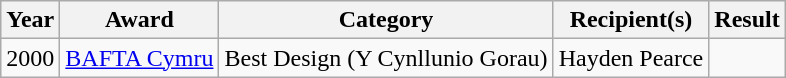<table class="wikitable sortable">
<tr>
<th>Year</th>
<th>Award</th>
<th>Category</th>
<th>Recipient(s)</th>
<th>Result</th>
</tr>
<tr>
<td rowspan="1">2000</td>
<td><a href='#'>BAFTA Cymru</a></td>
<td>Best Design (Y Cynllunio Gorau)</td>
<td>Hayden Pearce</td>
<td></td>
</tr>
</table>
